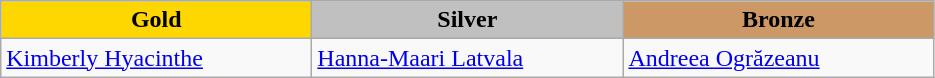<table class="wikitable" style="text-align:left">
<tr align="center">
<td width=200 bgcolor=gold><strong>Gold</strong></td>
<td width=200 bgcolor=silver><strong>Silver</strong></td>
<td width=200 bgcolor=CC9966><strong>Bronze</strong></td>
</tr>
<tr>
<td><a href='#'>Kimberly Hyacinthe</a><br><em></em></td>
<td><a href='#'>Hanna-Maari Latvala</a><br><em></em></td>
<td><a href='#'>Andreea Ogrăzeanu</a><br><em></em></td>
</tr>
</table>
